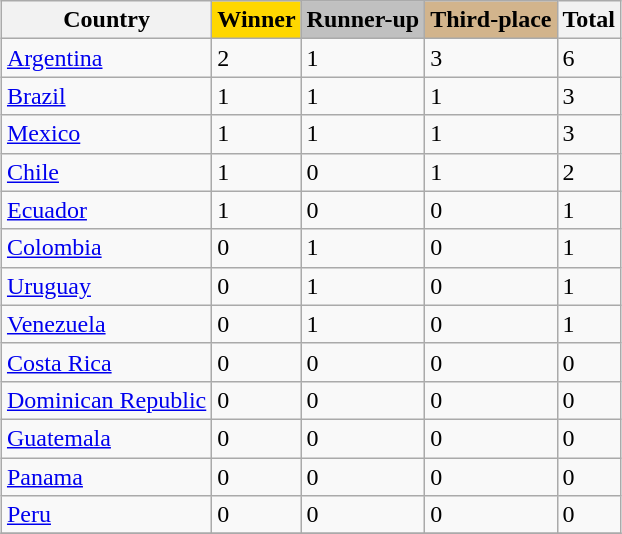<table class="wikitable sortable" style="margin:auto;"style="align:right;">
<tr>
<th>Country</th>
<td bgcolor="gold"><strong>Winner</strong></td>
<td bgcolor="silver"><strong>Runner-up</strong></td>
<td bgcolor="tan"><strong>Third-place</strong></td>
<th>Total</th>
</tr>
<tr>
<td><a href='#'>Argentina</a></td>
<td>2</td>
<td>1</td>
<td>3</td>
<td>6</td>
</tr>
<tr>
<td><a href='#'>Brazil</a></td>
<td>1</td>
<td>1</td>
<td>1</td>
<td>3</td>
</tr>
<tr>
<td><a href='#'>Mexico</a></td>
<td>1</td>
<td>1</td>
<td>1</td>
<td>3</td>
</tr>
<tr>
<td><a href='#'>Chile</a></td>
<td>1</td>
<td>0</td>
<td>1</td>
<td>2</td>
</tr>
<tr>
<td><a href='#'>Ecuador</a></td>
<td>1</td>
<td>0</td>
<td>0</td>
<td>1</td>
</tr>
<tr>
<td><a href='#'>Colombia</a></td>
<td>0</td>
<td>1</td>
<td>0</td>
<td>1</td>
</tr>
<tr>
<td><a href='#'>Uruguay</a></td>
<td>0</td>
<td>1</td>
<td>0</td>
<td>1</td>
</tr>
<tr>
<td><a href='#'>Venezuela</a></td>
<td>0</td>
<td>1</td>
<td>0</td>
<td>1</td>
</tr>
<tr>
<td><a href='#'>Costa Rica</a></td>
<td>0</td>
<td>0</td>
<td>0</td>
<td>0</td>
</tr>
<tr>
<td><a href='#'>Dominican Republic</a></td>
<td>0</td>
<td>0</td>
<td>0</td>
<td>0</td>
</tr>
<tr>
<td><a href='#'>Guatemala</a></td>
<td>0</td>
<td>0</td>
<td>0</td>
<td>0</td>
</tr>
<tr>
<td><a href='#'>Panama</a></td>
<td>0</td>
<td>0</td>
<td>0</td>
<td>0</td>
</tr>
<tr>
<td><a href='#'>Peru</a></td>
<td>0</td>
<td>0</td>
<td>0</td>
<td>0</td>
</tr>
<tr>
</tr>
</table>
